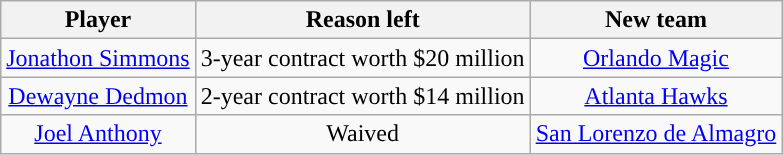<table class="wikitable sortable sortable" style="text-align: center">
<tr>
<th>Player</th>
<th>Reason left</th>
<th>New team</th>
</tr>
<tr style="text-align: center">
<td><a href='#'>Jonathon Simmons</a></td>
<td>3-year contract worth $20 million</td>
<td><a href='#'>Orlando Magic</a></td>
</tr>
<tr style="text-align: center">
<td><a href='#'>Dewayne Dedmon</a></td>
<td>2-year contract worth $14 million</td>
<td><a href='#'>Atlanta Hawks</a></td>
</tr>
<tr style="text-align: center">
<td><a href='#'>Joel Anthony</a></td>
<td>Waived</td>
<td> <a href='#'>San Lorenzo de Almagro</a></td>
</tr>
</table>
